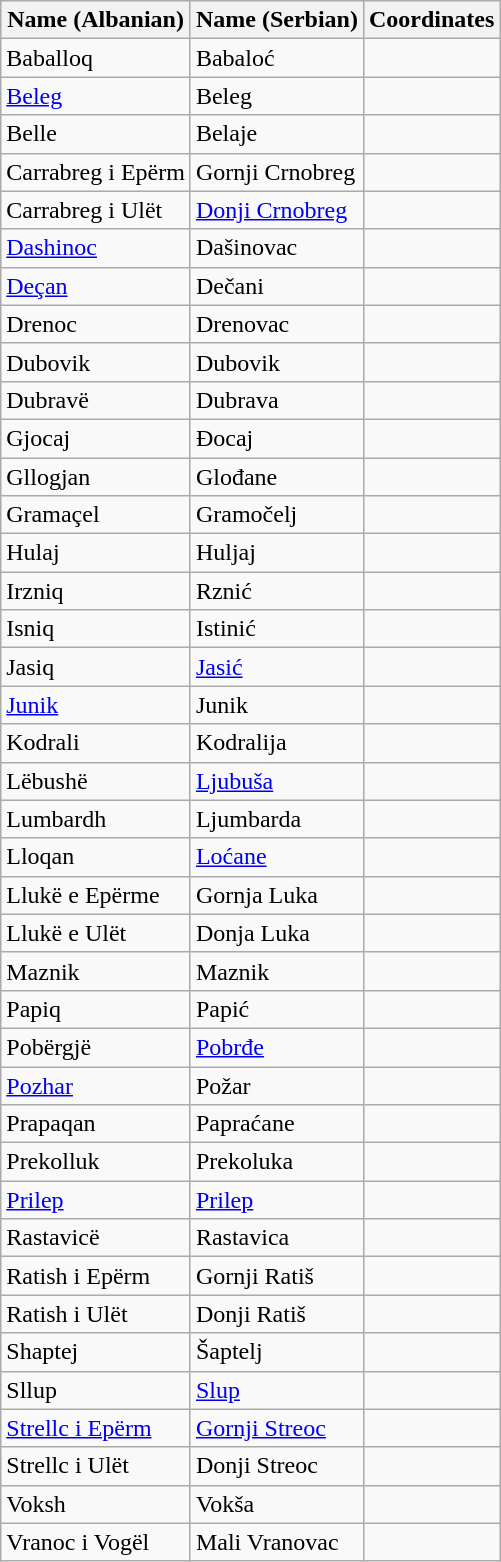<table class="wikitable sortable">
<tr>
<th>Name (Albanian)</th>
<th>Name (Serbian)</th>
<th>Coordinates</th>
</tr>
<tr>
<td>Baballoq</td>
<td>Babaloć</td>
<td></td>
</tr>
<tr>
<td><a href='#'>Beleg</a></td>
<td>Beleg</td>
<td></td>
</tr>
<tr>
<td>Belle</td>
<td>Belaje</td>
<td></td>
</tr>
<tr>
<td>Carrabreg i Epërm</td>
<td>Gornji Crnobreg</td>
<td></td>
</tr>
<tr>
<td>Carrabreg i Ulët</td>
<td><a href='#'>Donji Crnobreg</a></td>
<td></td>
</tr>
<tr>
<td><a href='#'>Dashinoc</a></td>
<td>Dašinovac</td>
<td></td>
</tr>
<tr>
<td><a href='#'>Deçan</a></td>
<td>Dečani</td>
<td></td>
</tr>
<tr>
<td>Drenoc</td>
<td>Drenovac</td>
<td></td>
</tr>
<tr>
<td>Dubovik</td>
<td>Dubovik</td>
<td></td>
</tr>
<tr>
<td>Dubravë</td>
<td>Dubrava</td>
<td></td>
</tr>
<tr>
<td>Gjocaj</td>
<td>Ðocaj</td>
<td></td>
</tr>
<tr>
<td>Gllogjan</td>
<td>Glođane</td>
<td></td>
</tr>
<tr>
<td>Gramaçel</td>
<td>Gramočelj</td>
<td></td>
</tr>
<tr>
<td>Hulaj</td>
<td>Huljaj</td>
<td></td>
</tr>
<tr>
<td>Irzniq</td>
<td>Rznić</td>
<td></td>
</tr>
<tr>
<td>Isniq</td>
<td>Istinić</td>
<td></td>
</tr>
<tr>
<td>Jasiq</td>
<td><a href='#'>Jasić</a></td>
<td></td>
</tr>
<tr>
<td><a href='#'>Junik</a></td>
<td>Junik</td>
<td></td>
</tr>
<tr>
<td>Kodrali</td>
<td>Kodralija</td>
<td></td>
</tr>
<tr>
<td>Lëbushë</td>
<td><a href='#'>Ljubuša</a></td>
<td></td>
</tr>
<tr>
<td>Lumbardh</td>
<td>Ljumbarda</td>
<td></td>
</tr>
<tr>
<td>Lloqan</td>
<td><a href='#'>Loćane</a></td>
<td></td>
</tr>
<tr>
<td>Llukë e Epërme</td>
<td>Gornja Luka</td>
<td></td>
</tr>
<tr>
<td>Llukë e Ulët</td>
<td>Donja Luka</td>
<td></td>
</tr>
<tr>
<td>Maznik</td>
<td>Maznik</td>
<td></td>
</tr>
<tr>
<td>Papiq</td>
<td>Papić</td>
<td></td>
</tr>
<tr>
<td>Pobërgjë</td>
<td><a href='#'>Pobrđe</a></td>
<td></td>
</tr>
<tr>
<td><a href='#'>Pozhar</a></td>
<td>Požar</td>
<td></td>
</tr>
<tr>
<td>Prapaqan</td>
<td>Papraćane</td>
<td></td>
</tr>
<tr>
<td>Prekolluk</td>
<td>Prekoluka</td>
<td></td>
</tr>
<tr>
<td><a href='#'>Prilep</a></td>
<td><a href='#'>Prilep</a></td>
<td></td>
</tr>
<tr>
<td>Rastavicë</td>
<td>Rastavica</td>
<td></td>
</tr>
<tr>
<td>Ratish i Epërm</td>
<td>Gornji Ratiš</td>
<td></td>
</tr>
<tr>
<td>Ratish i Ulët</td>
<td>Donji Ratiš</td>
<td></td>
</tr>
<tr>
<td>Shaptej</td>
<td>Šaptelj</td>
<td></td>
</tr>
<tr>
<td>Sllup</td>
<td><a href='#'>Slup</a></td>
<td></td>
</tr>
<tr>
<td><a href='#'>Strellc i Epërm</a></td>
<td><a href='#'>Gornji Streoc</a></td>
<td></td>
</tr>
<tr>
<td>Strellc i Ulët</td>
<td>Donji Streoc</td>
<td></td>
</tr>
<tr>
<td>Voksh</td>
<td>Vokša</td>
<td></td>
</tr>
<tr>
<td>Vranoc i Vogël</td>
<td>Mali Vranovac</td>
<td></td>
</tr>
</table>
